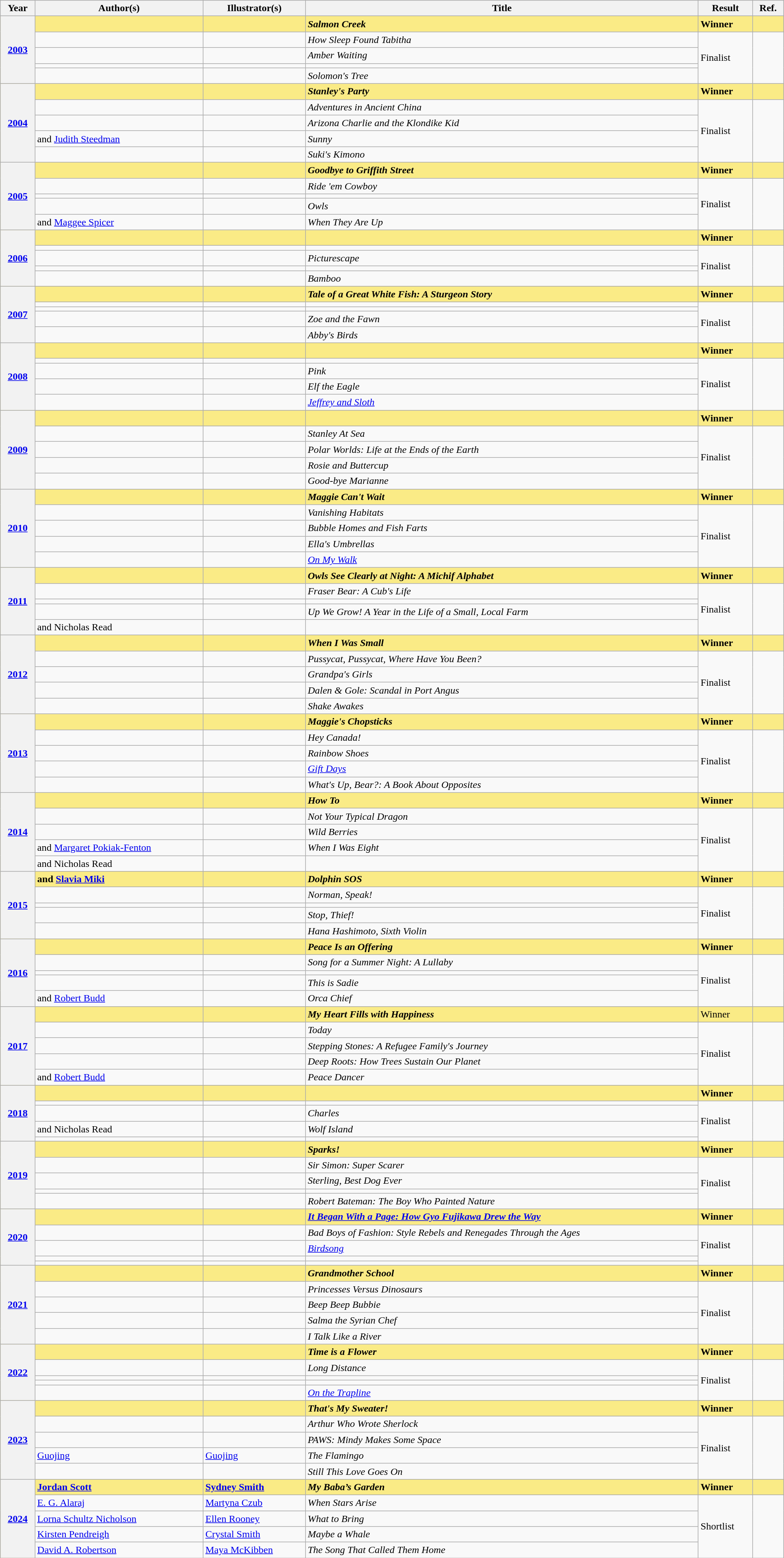<table class="wikitable" width=100%>
<tr>
<th>Year</th>
<th>Author(s)</th>
<th>Illustrator(s)</th>
<th>Title</th>
<th>Result</th>
<th>Ref.</th>
</tr>
<tr style="background:#FAEB86">
<th rowspan="5"><a href='#'>2003</a></th>
<td><strong></strong></td>
<td><strong></strong></td>
<td><strong><em>Salmon Creek</em></strong></td>
<td><strong>Winner</strong></td>
<td></td>
</tr>
<tr>
<td></td>
<td></td>
<td><em>How Sleep Found Tabitha</em></td>
<td rowspan=4>Finalist</td>
<td rowspan=4></td>
</tr>
<tr>
<td></td>
<td></td>
<td><em>Amber Waiting</em></td>
</tr>
<tr>
<td></td>
<td></td>
<td><em></em></td>
</tr>
<tr>
<td></td>
<td></td>
<td><em>Solomon's Tree</em></td>
</tr>
<tr style="background:#FAEB86">
<th rowspan="5"><a href='#'>2004</a></th>
<td><strong></strong></td>
<td><strong></strong></td>
<td><strong><em>Stanley's Party</em></strong></td>
<td><strong>Winner</strong></td>
<td></td>
</tr>
<tr>
<td></td>
<td></td>
<td><em>Adventures in Ancient China</em></td>
<td rowspan=4>Finalist</td>
<td rowspan=4></td>
</tr>
<tr>
<td></td>
<td></td>
<td><em>Arizona Charlie and the Klondike Kid</em></td>
</tr>
<tr>
<td> and <a href='#'>Judith Steedman</a></td>
<td></td>
<td><em>Sunny</em></td>
</tr>
<tr>
<td></td>
<td></td>
<td><em>Suki's Kimono</em></td>
</tr>
<tr style="background:#FAEB86">
<th rowspan="5"><a href='#'>2005</a></th>
<td><strong></strong></td>
<td><strong></strong></td>
<td><strong><em>Goodbye to Griffith Street</em></strong></td>
<td><strong>Winner</strong></td>
<td></td>
</tr>
<tr>
<td></td>
<td></td>
<td><em>Ride 'em Cowboy</em></td>
<td rowspan=4>Finalist</td>
<td rowspan=4></td>
</tr>
<tr>
<td></td>
<td></td>
<td><em></em></td>
</tr>
<tr>
<td></td>
<td></td>
<td><em>Owls</em></td>
</tr>
<tr>
<td> and <a href='#'>Maggee Spicer</a></td>
<td></td>
<td><em>When They Are Up</em></td>
</tr>
<tr style="background:#FAEB86">
<th rowspan="5"><a href='#'>2006</a></th>
<td><strong></strong></td>
<td></td>
<td><strong><em></em></strong></td>
<td><strong>Winner</strong></td>
<td></td>
</tr>
<tr>
<td></td>
<td></td>
<td><em></em></td>
<td rowspan=4>Finalist</td>
<td rowspan=4></td>
</tr>
<tr>
<td></td>
<td></td>
<td><em>Picturescape</em></td>
</tr>
<tr>
<td></td>
<td></td>
<td><em></em></td>
</tr>
<tr>
<td></td>
<td></td>
<td><em>Bamboo</em></td>
</tr>
<tr style="background:#FAEB86">
<th rowspan="5"><a href='#'>2007</a></th>
<td><strong></strong></td>
<td><strong></strong></td>
<td><strong><em>Tale of a Great White Fish: A Sturgeon Story</em></strong></td>
<td><strong>Winner</strong></td>
<td></td>
</tr>
<tr>
<td></td>
<td></td>
<td><em></em></td>
<td rowspan=4>Finalist</td>
<td rowspan=4></td>
</tr>
<tr>
<td></td>
<td></td>
<td><em></em></td>
</tr>
<tr>
<td></td>
<td></td>
<td><em>Zoe and the Fawn</em></td>
</tr>
<tr>
<td></td>
<td></td>
<td><em>Abby's Birds</em></td>
</tr>
<tr style="background:#FAEB86">
<th rowspan="5"><a href='#'>2008</a></th>
<td><strong></strong></td>
<td><strong></strong></td>
<td><strong><em></em></strong></td>
<td><strong>Winner</strong></td>
<td></td>
</tr>
<tr>
<td></td>
<td></td>
<td><em></em></td>
<td rowspan=4>Finalist</td>
<td rowspan=4></td>
</tr>
<tr>
<td></td>
<td></td>
<td><em>Pink</em></td>
</tr>
<tr>
<td></td>
<td></td>
<td><em>Elf the Eagle</em></td>
</tr>
<tr>
<td></td>
<td></td>
<td><em><a href='#'>Jeffrey and Sloth</a></em></td>
</tr>
<tr style="background:#FAEB86">
<th rowspan="5"><a href='#'>2009</a></th>
<td><strong></strong></td>
<td><strong></strong></td>
<td><strong><em></em></strong></td>
<td><strong>Winner</strong></td>
<td></td>
</tr>
<tr>
<td></td>
<td></td>
<td><em>Stanley At Sea</em></td>
<td rowspan=4>Finalist</td>
<td rowspan=4></td>
</tr>
<tr>
<td></td>
<td></td>
<td><em>Polar Worlds: Life at the Ends of the Earth</em></td>
</tr>
<tr>
<td></td>
<td></td>
<td><em>Rosie and Buttercup</em></td>
</tr>
<tr>
<td></td>
<td></td>
<td><em>Good-bye Marianne</em></td>
</tr>
<tr style="background:#FAEB86">
<th rowspan="5"><a href='#'>2010</a></th>
<td><strong></strong></td>
<td><strong></strong></td>
<td><strong><em>Maggie Can't Wait</em></strong></td>
<td><strong>Winner</strong></td>
<td></td>
</tr>
<tr>
<td></td>
<td></td>
<td><em>Vanishing Habitats</em></td>
<td rowspan=4>Finalist</td>
<td rowspan=4></td>
</tr>
<tr>
<td></td>
<td></td>
<td><em>Bubble Homes and Fish Farts</em></td>
</tr>
<tr>
<td></td>
<td></td>
<td><em>Ella's Umbrellas</em></td>
</tr>
<tr>
<td></td>
<td></td>
<td><em><a href='#'>On My Walk</a></em></td>
</tr>
<tr style="background:#FAEB86">
<th rowspan="5"><a href='#'>2011</a></th>
<td><strong></strong></td>
<td><strong></strong></td>
<td><strong><em>Owls See Clearly at Night: A Michif Alphabet</em></strong></td>
<td><strong>Winner</strong></td>
<td></td>
</tr>
<tr>
<td></td>
<td></td>
<td><em>Fraser Bear: A Cub's Life</em></td>
<td rowspan=4>Finalist</td>
<td rowspan=4></td>
</tr>
<tr>
<td></td>
<td></td>
<td><em></em></td>
</tr>
<tr>
<td></td>
<td></td>
<td><em>Up We Grow! A Year in the Life of a Small, Local Farm</em></td>
</tr>
<tr>
<td> and Nicholas Read</td>
<td></td>
<td><em></em></td>
</tr>
<tr style="background:#FAEB86">
<th rowspan="5"><a href='#'>2012</a></th>
<td><strong></strong></td>
<td><strong></strong></td>
<td><strong><em>When I Was Small</em></strong></td>
<td><strong>Winner</strong></td>
<td></td>
</tr>
<tr>
<td></td>
<td></td>
<td><em>Pussycat, Pussycat, Where Have You Been?</em></td>
<td rowspan=4>Finalist</td>
<td rowspan=4></td>
</tr>
<tr>
<td></td>
<td></td>
<td><em>Grandpa's Girls</em></td>
</tr>
<tr>
<td></td>
<td></td>
<td><em>Dalen & Gole: Scandal in Port Angus</em></td>
</tr>
<tr>
<td></td>
<td></td>
<td><em>Shake Awakes</em></td>
</tr>
<tr style="background:#FAEB86">
<th rowspan="5"><a href='#'>2013</a></th>
<td><strong></strong></td>
<td><strong></strong></td>
<td><strong><em>Maggie's Chopsticks</em></strong></td>
<td><strong>Winner</strong></td>
<td></td>
</tr>
<tr>
<td></td>
<td></td>
<td><em>Hey Canada!</em></td>
<td rowspan=4>Finalist</td>
<td rowspan=4></td>
</tr>
<tr>
<td></td>
<td></td>
<td><em>Rainbow Shoes</em></td>
</tr>
<tr>
<td></td>
<td></td>
<td><em><a href='#'>Gift Days</a></em></td>
</tr>
<tr>
<td></td>
<td></td>
<td><em>What's Up, Bear?: A Book About Opposites</em></td>
</tr>
<tr style="background:#FAEB86">
<th rowspan="5"><a href='#'>2014</a></th>
<td><strong></strong></td>
<td><strong></strong></td>
<td><strong><em>How To</em></strong></td>
<td><strong>Winner</strong></td>
<td></td>
</tr>
<tr>
<td></td>
<td></td>
<td><em>Not Your Typical Dragon</em></td>
<td rowspan=4>Finalist</td>
<td rowspan=4></td>
</tr>
<tr>
<td></td>
<td></td>
<td><em>Wild Berries</em></td>
</tr>
<tr>
<td> and <a href='#'>Margaret Pokiak-Fenton</a></td>
<td></td>
<td><em>When I Was Eight</em></td>
</tr>
<tr>
<td> and Nicholas Read</td>
<td></td>
<td><em></em></td>
</tr>
<tr style="background:#FAEB86">
<th rowspan="5"><a href='#'>2015</a></th>
<td><strong> and <a href='#'>Slavia Miki</a></strong></td>
<td><strong></strong></td>
<td><strong><em>Dolphin SOS</em></strong></td>
<td><strong>Winner</strong></td>
<td></td>
</tr>
<tr>
<td></td>
<td></td>
<td><em>Norman, Speak!</em></td>
<td rowspan=4>Finalist</td>
<td rowspan=4></td>
</tr>
<tr>
<td></td>
<td></td>
<td><em></em></td>
</tr>
<tr>
<td></td>
<td></td>
<td><em>Stop, Thief!</em></td>
</tr>
<tr>
<td></td>
<td></td>
<td><em>Hana Hashimoto, Sixth Violin</em></td>
</tr>
<tr style="background:#FAEB86">
<th rowspan="5"><a href='#'>2016</a></th>
<td><strong></strong></td>
<td><strong></strong></td>
<td><strong><em>Peace Is an Offering</em></strong></td>
<td><strong>Winner</strong></td>
<td></td>
</tr>
<tr>
<td></td>
<td></td>
<td><em>Song for a Summer Night: A Lullaby</em></td>
<td rowspan=4>Finalist</td>
<td rowspan=4></td>
</tr>
<tr>
<td></td>
<td></td>
<td><em></em></td>
</tr>
<tr>
<td></td>
<td></td>
<td><em>This is Sadie</em></td>
</tr>
<tr>
<td> and <a href='#'>Robert Budd</a></td>
<td></td>
<td><em>Orca Chief</em></td>
</tr>
<tr style="background:#FAEB86">
<th rowspan="5"><a href='#'>2017</a></th>
<td><strong></strong></td>
<td><strong></strong></td>
<td><strong><em>My Heart Fills with Happiness</em></strong></td>
<td>Winner</td>
<td></td>
</tr>
<tr>
<td></td>
<td></td>
<td><em>Today</em></td>
<td rowspan=4>Finalist</td>
<td rowspan=4></td>
</tr>
<tr>
<td></td>
<td></td>
<td><em>Stepping Stones: A Refugee Family's Journey</em></td>
</tr>
<tr>
<td></td>
<td></td>
<td><em>Deep Roots: How Trees Sustain Our Planet</em></td>
</tr>
<tr>
<td> and <a href='#'>Robert Budd</a></td>
<td></td>
<td><em>Peace Dancer</em></td>
</tr>
<tr style="background:#FAEB86">
<th rowspan="5"><a href='#'>2018</a></th>
<td><strong></strong></td>
<td><strong></strong></td>
<td><strong><em></em></strong></td>
<td><strong>Winner</strong></td>
<td></td>
</tr>
<tr>
<td></td>
<td></td>
<td><em></em></td>
<td rowspan=4>Finalist</td>
<td rowspan=4></td>
</tr>
<tr>
<td></td>
<td></td>
<td><em>Charles</em></td>
</tr>
<tr>
<td> and Nicholas Read</td>
<td></td>
<td><em>Wolf Island</em></td>
</tr>
<tr>
<td></td>
<td></td>
<td><em></em></td>
</tr>
<tr style="background:#FAEB86">
<th rowspan="5"><a href='#'>2019</a></th>
<td><strong></strong></td>
<td><strong></strong></td>
<td><strong><em>Sparks!</em></strong></td>
<td><strong>Winner</strong></td>
<td></td>
</tr>
<tr>
<td></td>
<td></td>
<td><em>Sir Simon: Super Scarer</em></td>
<td rowspan=4>Finalist</td>
<td rowspan=4></td>
</tr>
<tr>
<td></td>
<td></td>
<td><em>Sterling, Best Dog Ever</em></td>
</tr>
<tr>
<td></td>
<td></td>
<td><em></em></td>
</tr>
<tr>
<td></td>
<td></td>
<td><em>Robert Bateman: The Boy Who Painted Nature</em></td>
</tr>
<tr style="background:#FAEB86">
<th rowspan="5"><a href='#'>2020</a></th>
<td><strong></strong></td>
<td><strong></strong></td>
<td><strong><em><a href='#'>It Began With a Page: How Gyo Fujikawa Drew the Way</a></em></strong></td>
<td><strong>Winner</strong></td>
<td></td>
</tr>
<tr>
<td></td>
<td></td>
<td><em>Bad Boys of Fashion: Style Rebels and Renegades Through the Ages</em></td>
<td rowspan=4>Finalist</td>
<td rowspan=4></td>
</tr>
<tr>
<td></td>
<td></td>
<td><em><a href='#'>Birdsong</a></em></td>
</tr>
<tr>
<td></td>
<td></td>
<td><em></em></td>
</tr>
<tr>
<td></td>
<td></td>
<td><em></em></td>
</tr>
<tr style="background:#FAEB86">
<th rowspan="5"><a href='#'>2021</a></th>
<td><strong></strong></td>
<td><strong></strong></td>
<td><strong><em>Grandmother School</em></strong></td>
<td><strong>Winner</strong></td>
<td></td>
</tr>
<tr>
<td></td>
<td></td>
<td><em>Princesses Versus Dinosaurs</em></td>
<td rowspan=4>Finalist</td>
<td rowspan=4></td>
</tr>
<tr>
<td></td>
<td></td>
<td><em>Beep Beep Bubbie</em></td>
</tr>
<tr>
<td></td>
<td></td>
<td><em>Salma the Syrian Chef</em></td>
</tr>
<tr>
<td></td>
<td></td>
<td><em>I Talk Like a River</em></td>
</tr>
<tr style="background:#FAEB86">
<th rowspan="5"><a href='#'>2022</a></th>
<td><strong></strong></td>
<td><strong></strong></td>
<td><strong><em>Time is a Flower</em></strong></td>
<td><strong>Winner</strong></td>
<td></td>
</tr>
<tr>
<td></td>
<td></td>
<td><em>Long Distance</em></td>
<td rowspan=4>Finalist</td>
<td rowspan=4></td>
</tr>
<tr>
<td></td>
<td></td>
<td><em></em></td>
</tr>
<tr>
<td></td>
<td></td>
<td><em></em></td>
</tr>
<tr>
<td></td>
<td></td>
<td><em><a href='#'>On the Trapline</a></em></td>
</tr>
<tr style="background:#FAEB86">
<th rowspan="5"><a href='#'>2023</a></th>
<td><strong></strong></td>
<td><strong></strong></td>
<td><strong><em>That's My Sweater!</em></strong></td>
<td><strong>Winner</strong></td>
<td></td>
</tr>
<tr>
<td></td>
<td></td>
<td><em>Arthur Who Wrote Sherlock</em></td>
<td rowspan=4>Finalist</td>
<td rowspan=4></td>
</tr>
<tr>
<td></td>
<td></td>
<td><em>PAWS: Mindy Makes Some Space</em></td>
</tr>
<tr>
<td><a href='#'>Guojing</a></td>
<td><a href='#'>Guojing</a></td>
<td><em>The Flamingo</em></td>
</tr>
<tr>
<td></td>
<td></td>
<td><em>Still This Love Goes On</em></td>
</tr>
<tr style="background:#FAEB86">
<th rowspan="5"><a href='#'>2024</a></th>
<td><strong><a href='#'>Jordan Scott</a></strong></td>
<td><strong><a href='#'>Sydney Smith</a></strong></td>
<td><strong><em>My Baba’s Garden</em></strong></td>
<td><strong>Winner</strong></td>
<td></td>
</tr>
<tr>
<td><a href='#'>E. G. Alaraj</a></td>
<td><a href='#'>Martyna Czub</a></td>
<td><em>When Stars Arise</em></td>
<td rowspan=4>Shortlist</td>
<td rowspan=4></td>
</tr>
<tr>
<td><a href='#'>Lorna Schultz Nicholson</a></td>
<td><a href='#'>Ellen Rooney</a></td>
<td><em>What to Bring</em></td>
</tr>
<tr>
<td><a href='#'>Kirsten Pendreigh</a></td>
<td><a href='#'>Crystal Smith</a></td>
<td><em>Maybe a Whale</em></td>
</tr>
<tr>
<td><a href='#'>David A. Robertson</a></td>
<td><a href='#'>Maya McKibben</a></td>
<td><em>The Song That Called Them Home</em></td>
</tr>
</table>
